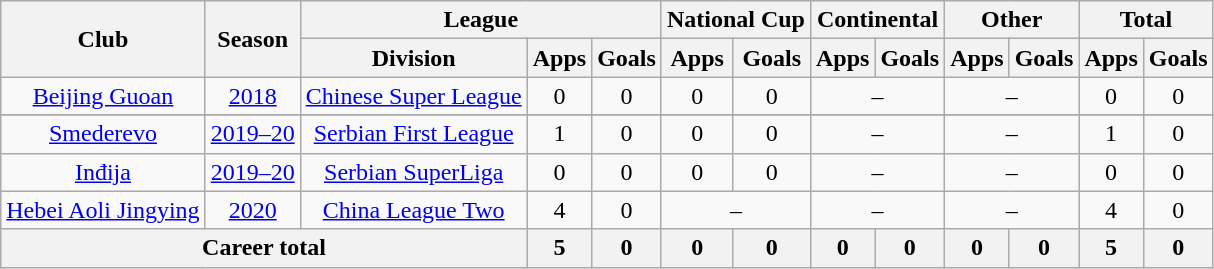<table class="wikitable" style="text-align: center">
<tr>
<th rowspan="2">Club</th>
<th rowspan="2">Season</th>
<th colspan="3">League</th>
<th colspan="2">National Cup</th>
<th colspan="2">Continental</th>
<th colspan="2">Other</th>
<th colspan="2">Total</th>
</tr>
<tr>
<th>Division</th>
<th>Apps</th>
<th>Goals</th>
<th>Apps</th>
<th>Goals</th>
<th>Apps</th>
<th>Goals</th>
<th>Apps</th>
<th>Goals</th>
<th>Apps</th>
<th>Goals</th>
</tr>
<tr>
<td><a href='#'>Beijing Guoan</a></td>
<td><a href='#'>2018</a></td>
<td><a href='#'>Chinese Super League</a></td>
<td>0</td>
<td>0</td>
<td>0</td>
<td>0</td>
<td colspan="2">–</td>
<td colspan="2">–</td>
<td>0</td>
<td>0</td>
</tr>
<tr>
</tr>
<tr>
<td><a href='#'>Smederevo</a></td>
<td><a href='#'>2019–20</a></td>
<td><a href='#'>Serbian First League</a></td>
<td>1</td>
<td>0</td>
<td>0</td>
<td>0</td>
<td colspan="2">–</td>
<td colspan="2">–</td>
<td>1</td>
<td>0</td>
</tr>
<tr>
<td><a href='#'>Inđija</a></td>
<td><a href='#'>2019–20</a></td>
<td><a href='#'>Serbian SuperLiga</a></td>
<td>0</td>
<td>0</td>
<td>0</td>
<td>0</td>
<td colspan="2">–</td>
<td colspan="2">–</td>
<td>0</td>
<td>0</td>
</tr>
<tr>
<td><a href='#'>Hebei Aoli Jingying</a></td>
<td><a href='#'>2020</a></td>
<td><a href='#'>China League Two</a></td>
<td>4</td>
<td>0</td>
<td colspan="2">–</td>
<td colspan="2">–</td>
<td colspan="2">–</td>
<td>4</td>
<td>0</td>
</tr>
<tr>
<th colspan=3>Career total</th>
<th>5</th>
<th>0</th>
<th>0</th>
<th>0</th>
<th>0</th>
<th>0</th>
<th>0</th>
<th>0</th>
<th>5</th>
<th>0</th>
</tr>
</table>
